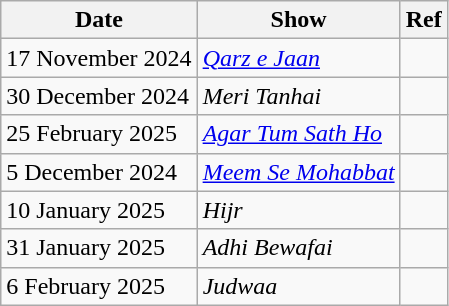<table class="wikitable">
<tr>
<th>Date</th>
<th>Show</th>
<th>Ref</th>
</tr>
<tr>
<td>17 November 2024</td>
<td><em><a href='#'>Qarz e Jaan</a></em></td>
<td></td>
</tr>
<tr>
<td>30 December 2024</td>
<td><em>Meri Tanhai</em></td>
<td></td>
</tr>
<tr>
<td>25 February 2025</td>
<td><em><a href='#'>Agar Tum Sath Ho</a></em></td>
<td></td>
</tr>
<tr>
<td>5 December 2024</td>
<td><em><a href='#'>Meem Se Mohabbat</a></em></td>
<td></td>
</tr>
<tr>
<td>10 January 2025</td>
<td><em>Hijr</em></td>
<td></td>
</tr>
<tr>
<td>31 January 2025</td>
<td><em>Adhi Bewafai</em></td>
<td></td>
</tr>
<tr>
<td>6 February 2025</td>
<td><em>Judwaa</em></td>
<td></td>
</tr>
</table>
